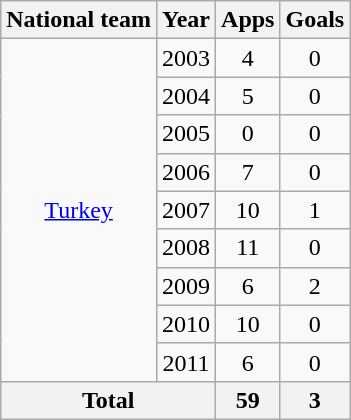<table class="wikitable" style="text-align:center">
<tr>
<th>National team</th>
<th>Year</th>
<th>Apps</th>
<th>Goals</th>
</tr>
<tr>
<td rowspan="9"><a href='#'>Turkey</a></td>
<td>2003</td>
<td>4</td>
<td>0</td>
</tr>
<tr>
<td>2004</td>
<td>5</td>
<td>0</td>
</tr>
<tr>
<td>2005</td>
<td>0</td>
<td>0</td>
</tr>
<tr>
<td>2006</td>
<td>7</td>
<td>0</td>
</tr>
<tr>
<td>2007</td>
<td>10</td>
<td>1</td>
</tr>
<tr>
<td>2008</td>
<td>11</td>
<td>0</td>
</tr>
<tr>
<td>2009</td>
<td>6</td>
<td>2</td>
</tr>
<tr>
<td>2010</td>
<td>10</td>
<td>0</td>
</tr>
<tr>
<td>2011</td>
<td>6</td>
<td>0</td>
</tr>
<tr>
<th colspan="2">Total</th>
<th>59</th>
<th>3</th>
</tr>
</table>
